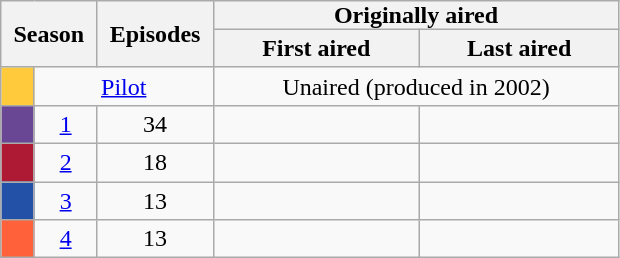<table class="wikitable">
<tr>
<th style="padding: 0px 8px" colspan="2" rowspan="2">Season</th>
<th style="padding: 0px 8px" rowspan="2">Episodes</th>
<th style="padding: 0px 80px" colspan="2">Originally aired</th>
</tr>
<tr>
<th>First aired</th>
<th>Last aired</th>
</tr>
<tr>
<td width="15" bgcolor="#ffcb3d"></td>
<td colspan="2" align="center"><a href='#'>Pilot</a></td>
<td colspan="2" style="text-align:center;">Unaired (produced in 2002)</td>
</tr>
<tr>
<td width="15" bgcolor="#6a4794"></td>
<td align="center"><a href='#'>1</a></td>
<td style="text-align:center;">34</td>
<td style="text-align:center;"></td>
<td style="text-align:center;"></td>
</tr>
<tr>
<td width="15" bgcolor="#ae1a33"></td>
<td align="center"><a href='#'>2</a></td>
<td style="text-align:center;">18</td>
<td style="text-align:center;"></td>
<td style="text-align:center;"></td>
</tr>
<tr>
<td width="15" bgcolor="#2351a8"></td>
<td align="center"><a href='#'>3</a></td>
<td style="text-align:center;">13</td>
<td style="text-align:center;"></td>
<td style="text-align:center;"></td>
</tr>
<tr>
<td width="15" bgcolor="#ff623b"></td>
<td align="center"><a href='#'>4</a></td>
<td style="text-align:center;">13</td>
<td style="text-align:center;"></td>
<td style="text-align:center;"></td>
</tr>
</table>
